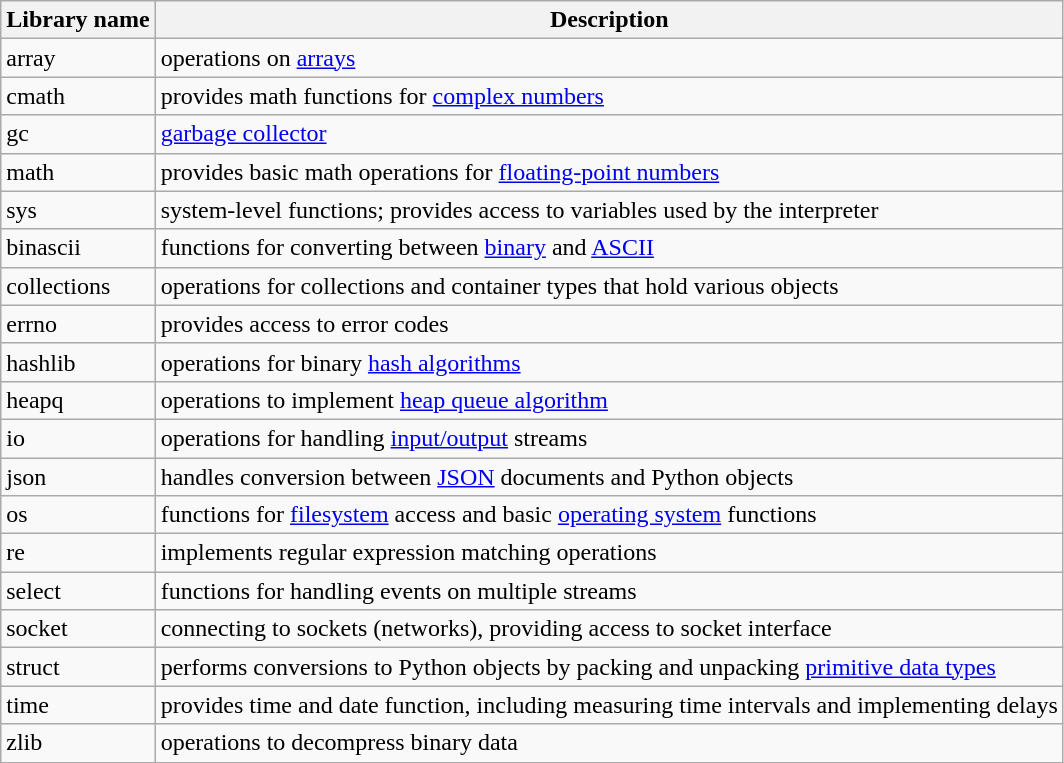<table class="wikitable">
<tr>
<th>Library name</th>
<th>Description</th>
</tr>
<tr>
<td>array</td>
<td>operations on <a href='#'>arrays</a></td>
</tr>
<tr>
<td>cmath</td>
<td>provides math functions for <a href='#'>complex numbers</a></td>
</tr>
<tr>
<td>gc</td>
<td><a href='#'>garbage collector</a></td>
</tr>
<tr>
<td>math</td>
<td>provides basic math operations for <a href='#'>floating-point numbers</a></td>
</tr>
<tr>
<td>sys</td>
<td>system-level functions; provides access to variables used by the interpreter</td>
</tr>
<tr>
<td>binascii</td>
<td>functions for converting between <a href='#'>binary</a> and <a href='#'>ASCII</a></td>
</tr>
<tr>
<td>collections</td>
<td>operations for collections and container types that hold various objects</td>
</tr>
<tr>
<td>errno</td>
<td>provides access to error codes</td>
</tr>
<tr>
<td>hashlib</td>
<td>operations for binary <a href='#'>hash algorithms</a></td>
</tr>
<tr>
<td>heapq</td>
<td>operations to implement <a href='#'>heap queue algorithm</a></td>
</tr>
<tr>
<td>io</td>
<td>operations for handling <a href='#'>input/output</a> streams</td>
</tr>
<tr>
<td>json</td>
<td>handles conversion between <a href='#'>JSON</a> documents and Python objects</td>
</tr>
<tr>
<td>os</td>
<td>functions for <a href='#'>filesystem</a> access and basic <a href='#'>operating system</a> functions</td>
</tr>
<tr>
<td>re</td>
<td>implements regular expression matching operations</td>
</tr>
<tr>
<td>select</td>
<td>functions for handling events on multiple streams</td>
</tr>
<tr>
<td>socket</td>
<td>connecting to sockets (networks), providing access to socket interface</td>
</tr>
<tr>
<td>struct</td>
<td>performs conversions to Python objects by packing and unpacking <a href='#'>primitive data types</a></td>
</tr>
<tr>
<td>time</td>
<td>provides time and date function, including measuring time intervals and implementing delays</td>
</tr>
<tr>
<td>zlib</td>
<td>operations to decompress binary data</td>
</tr>
</table>
